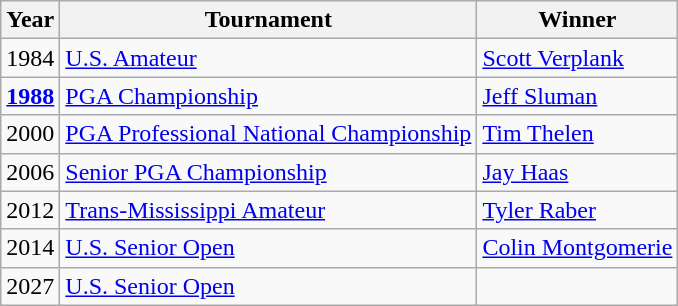<table class="wikitable">
<tr>
<th>Year</th>
<th>Tournament</th>
<th>Winner</th>
</tr>
<tr>
<td>1984</td>
<td><a href='#'>U.S. Amateur</a></td>
<td><a href='#'>Scott Verplank</a></td>
</tr>
<tr>
<td><strong><a href='#'>1988</a></strong></td>
<td><a href='#'>PGA Championship</a></td>
<td><a href='#'>Jeff Sluman</a></td>
</tr>
<tr>
<td>2000</td>
<td><a href='#'>PGA Professional National Championship</a></td>
<td><a href='#'>Tim Thelen</a></td>
</tr>
<tr>
<td>2006</td>
<td><a href='#'>Senior PGA Championship</a></td>
<td><a href='#'>Jay Haas</a></td>
</tr>
<tr>
<td>2012</td>
<td><a href='#'>Trans-Mississippi Amateur</a></td>
<td><a href='#'>Tyler Raber</a></td>
</tr>
<tr>
<td>2014</td>
<td><a href='#'>U.S. Senior Open</a></td>
<td><a href='#'>Colin Montgomerie</a></td>
</tr>
<tr>
<td>2027</td>
<td><a href='#'>U.S. Senior Open</a></td>
<td></td>
</tr>
</table>
